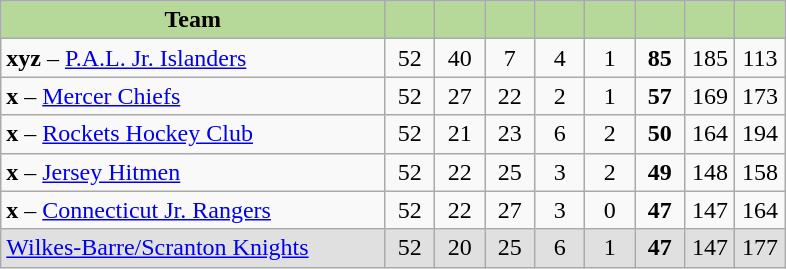<table class="wikitable" style="text-align:center">
<tr>
<th style="background:#b6d999; width:46%;">Team</th>
<th style="background:#b6d999; width:6%;"></th>
<th style="background:#b6d999; width:6%;"></th>
<th style="background:#b6d999; width:6%;"></th>
<th style="background:#b6d999; width:6%;"></th>
<th style="background:#b6d999; width:6%;"></th>
<th style="background:#b6d999; width:6%;"></th>
<th style="background:#b6d999; width:6%;"></th>
<th style="background:#b6d999; width:6%;"></th>
</tr>
<tr>
<td align=left><strong>xyz</strong> – <a href='#'>P.A.L. Jr. Islanders</a></td>
<td>52</td>
<td>40</td>
<td>7</td>
<td>4</td>
<td>1</td>
<td><strong>85</strong></td>
<td>185</td>
<td>113</td>
</tr>
<tr>
<td align=left><strong>x</strong> – <a href='#'>Mercer Chiefs</a></td>
<td>52</td>
<td>27</td>
<td>22</td>
<td>2</td>
<td>1</td>
<td><strong>57</strong></td>
<td>169</td>
<td>173</td>
</tr>
<tr>
<td align=left><strong>x</strong> – <a href='#'>Rockets Hockey Club</a></td>
<td>52</td>
<td>21</td>
<td>23</td>
<td>6</td>
<td>2</td>
<td><strong>50</strong></td>
<td>164</td>
<td>194</td>
</tr>
<tr>
<td align=left><strong>x</strong> – <a href='#'>Jersey Hitmen</a></td>
<td>52</td>
<td>22</td>
<td>25</td>
<td>3</td>
<td>2</td>
<td><strong>49</strong></td>
<td>148</td>
<td>158</td>
</tr>
<tr>
<td align=left><strong>x</strong> – <a href='#'>Connecticut Jr. Rangers</a></td>
<td>52</td>
<td>22</td>
<td>27</td>
<td>3</td>
<td>0</td>
<td><strong>47</strong></td>
<td>147</td>
<td>164</td>
</tr>
<tr bgcolor=e0e0e0>
<td align=left><a href='#'>Wilkes-Barre/Scranton Knights</a></td>
<td>52</td>
<td>20</td>
<td>25</td>
<td>6</td>
<td>1</td>
<td><strong>47</strong></td>
<td>147</td>
<td>177</td>
</tr>
</table>
